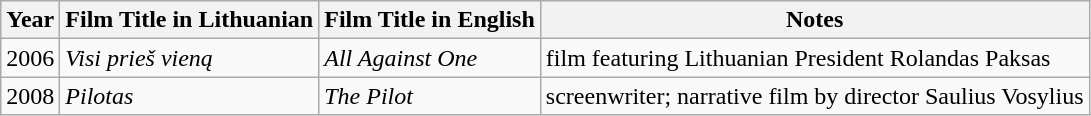<table class="wikitable">
<tr>
<th>Year</th>
<th>Film Title in Lithuanian</th>
<th>Film Title in English</th>
<th>Notes</th>
</tr>
<tr>
<td>2006</td>
<td><em>Visi prieš vieną</em></td>
<td><em>All Against One</em></td>
<td>film featuring Lithuanian President Rolandas Paksas</td>
</tr>
<tr>
<td>2008</td>
<td><em>Pilotas</em></td>
<td><em>The Pilot</em></td>
<td>screenwriter; narrative film by director Saulius Vosylius</td>
</tr>
</table>
